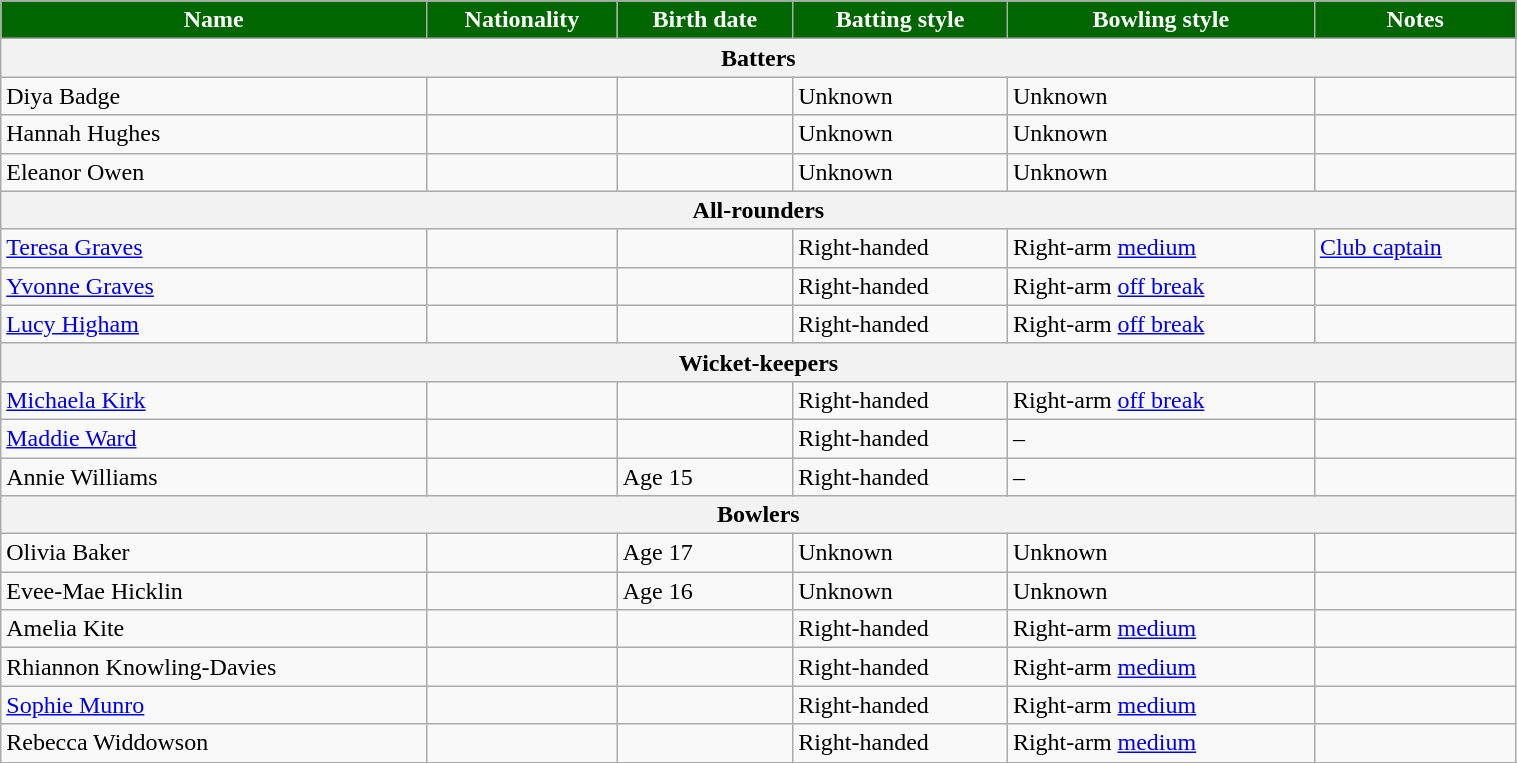<table class="wikitable"  style="width:80%;">
<tr>
<th style="background:#060; color:white">Name</th>
<th style="background:#060; color:white">Nationality</th>
<th style="background:#060; color:white">Birth date</th>
<th style="background:#060; color:white">Batting style</th>
<th style="background:#060; color:white">Bowling style</th>
<th style="background:#060; color:white">Notes</th>
</tr>
<tr>
<th colspan="6">Batters</th>
</tr>
<tr>
<td>Diya Badge</td>
<td style="text-align:center"></td>
<td></td>
<td>Unknown</td>
<td>Unknown</td>
<td></td>
</tr>
<tr>
<td>Hannah Hughes</td>
<td style="text-align:center"></td>
<td></td>
<td>Unknown</td>
<td>Unknown</td>
<td></td>
</tr>
<tr>
<td>Eleanor Owen</td>
<td style="text-align:center"></td>
<td></td>
<td>Unknown</td>
<td>Unknown</td>
<td></td>
</tr>
<tr>
<th colspan="6">All-rounders</th>
</tr>
<tr>
<td><a href='#'>Teresa Graves</a></td>
<td style="text-align:center"></td>
<td></td>
<td>Right-handed</td>
<td>Right-arm <a href='#'>medium</a></td>
<td><a href='#'>Club captain</a></td>
</tr>
<tr>
<td><a href='#'>Yvonne Graves</a></td>
<td style="text-align:center"></td>
<td></td>
<td>Right-handed</td>
<td>Right-arm <a href='#'>off break</a></td>
<td></td>
</tr>
<tr>
<td><a href='#'>Lucy Higham</a></td>
<td style="text-align:center"></td>
<td></td>
<td>Right-handed</td>
<td>Right-arm <a href='#'>off break</a></td>
<td></td>
</tr>
<tr>
<th colspan="6">Wicket-keepers</th>
</tr>
<tr>
<td><a href='#'>Michaela Kirk</a></td>
<td style="text-align:center"></td>
<td></td>
<td>Right-handed</td>
<td>Right-arm <a href='#'>off break</a></td>
<td></td>
</tr>
<tr>
<td><a href='#'>Maddie Ward</a></td>
<td style="text-align:center"></td>
<td></td>
<td>Right-handed</td>
<td>–</td>
<td></td>
</tr>
<tr>
<td>Annie Williams</td>
<td style="text-align:center"></td>
<td>Age 15</td>
<td>Right-handed</td>
<td>–</td>
<td></td>
</tr>
<tr>
<th colspan="6">Bowlers</th>
</tr>
<tr>
<td>Olivia Baker</td>
<td style="text-align:center"></td>
<td>Age 17</td>
<td>Unknown</td>
<td>Unknown</td>
<td></td>
</tr>
<tr>
<td>Evee-Mae Hicklin</td>
<td style="text-align:center"></td>
<td>Age 16</td>
<td>Unknown</td>
<td>Unknown</td>
<td></td>
</tr>
<tr>
<td>Amelia Kite</td>
<td style="text-align:center"></td>
<td></td>
<td>Right-handed</td>
<td>Right-arm <a href='#'>medium</a></td>
<td></td>
</tr>
<tr>
<td>Rhiannon Knowling-Davies</td>
<td style="text-align:center"></td>
<td></td>
<td>Right-handed</td>
<td>Right-arm <a href='#'>medium</a></td>
<td></td>
</tr>
<tr>
<td><a href='#'>Sophie Munro</a></td>
<td style="text-align:center"></td>
<td></td>
<td>Right-handed</td>
<td>Right-arm <a href='#'>medium</a></td>
<td></td>
</tr>
<tr>
<td>Rebecca Widdowson</td>
<td style="text-align:center"></td>
<td></td>
<td>Right-handed</td>
<td>Right-arm <a href='#'>medium</a></td>
<td></td>
</tr>
</table>
